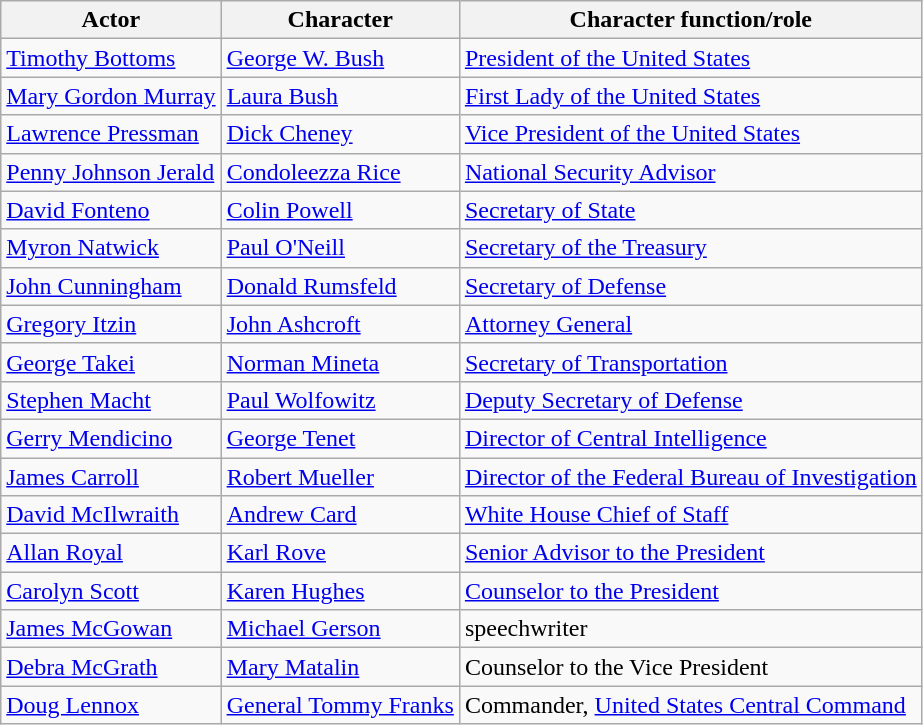<table class="wikitable">
<tr>
<th>Actor</th>
<th>Character</th>
<th>Character function/role</th>
</tr>
<tr>
<td><a href='#'>Timothy Bottoms</a></td>
<td><a href='#'>George W. Bush</a></td>
<td><a href='#'>President of the United States</a></td>
</tr>
<tr>
<td><a href='#'>Mary Gordon Murray</a></td>
<td><a href='#'>Laura Bush</a></td>
<td><a href='#'>First Lady of the United States</a></td>
</tr>
<tr>
<td><a href='#'>Lawrence Pressman</a></td>
<td><a href='#'>Dick Cheney</a></td>
<td><a href='#'>Vice President of the United States</a></td>
</tr>
<tr>
<td><a href='#'>Penny Johnson Jerald</a></td>
<td><a href='#'>Condoleezza Rice</a></td>
<td><a href='#'>National Security Advisor</a></td>
</tr>
<tr>
<td><a href='#'>David Fonteno</a></td>
<td><a href='#'>Colin Powell</a></td>
<td><a href='#'>Secretary of State</a></td>
</tr>
<tr>
<td><a href='#'>Myron Natwick</a></td>
<td><a href='#'>Paul O'Neill</a></td>
<td><a href='#'>Secretary of the Treasury</a></td>
</tr>
<tr>
<td><a href='#'>John Cunningham</a></td>
<td><a href='#'>Donald Rumsfeld</a></td>
<td><a href='#'>Secretary of Defense</a></td>
</tr>
<tr>
<td><a href='#'>Gregory Itzin</a></td>
<td><a href='#'>John Ashcroft</a></td>
<td><a href='#'>Attorney General</a></td>
</tr>
<tr>
<td><a href='#'>George Takei</a></td>
<td><a href='#'>Norman Mineta</a></td>
<td><a href='#'>Secretary of Transportation</a></td>
</tr>
<tr>
<td><a href='#'>Stephen Macht</a></td>
<td><a href='#'>Paul Wolfowitz</a></td>
<td><a href='#'>Deputy Secretary of Defense</a></td>
</tr>
<tr>
<td><a href='#'>Gerry Mendicino</a></td>
<td><a href='#'>George Tenet</a></td>
<td><a href='#'>Director of Central Intelligence</a></td>
</tr>
<tr>
<td><a href='#'>James Carroll</a></td>
<td><a href='#'>Robert Mueller</a></td>
<td><a href='#'>Director of the Federal Bureau of Investigation</a></td>
</tr>
<tr>
<td><a href='#'>David McIlwraith</a></td>
<td><a href='#'>Andrew Card</a></td>
<td><a href='#'>White House Chief of Staff</a></td>
</tr>
<tr>
<td><a href='#'>Allan Royal</a></td>
<td><a href='#'>Karl Rove</a></td>
<td><a href='#'>Senior Advisor to the President</a></td>
</tr>
<tr>
<td><a href='#'>Carolyn Scott</a></td>
<td><a href='#'>Karen Hughes</a></td>
<td><a href='#'>Counselor to the President</a></td>
</tr>
<tr>
<td><a href='#'>James McGowan</a></td>
<td><a href='#'>Michael Gerson</a></td>
<td>speechwriter</td>
</tr>
<tr>
<td><a href='#'>Debra McGrath</a></td>
<td><a href='#'>Mary Matalin</a></td>
<td>Counselor to the Vice President</td>
</tr>
<tr>
<td><a href='#'>Doug Lennox</a></td>
<td><a href='#'>General Tommy Franks</a></td>
<td>Commander, <a href='#'>United States Central Command</a></td>
</tr>
</table>
